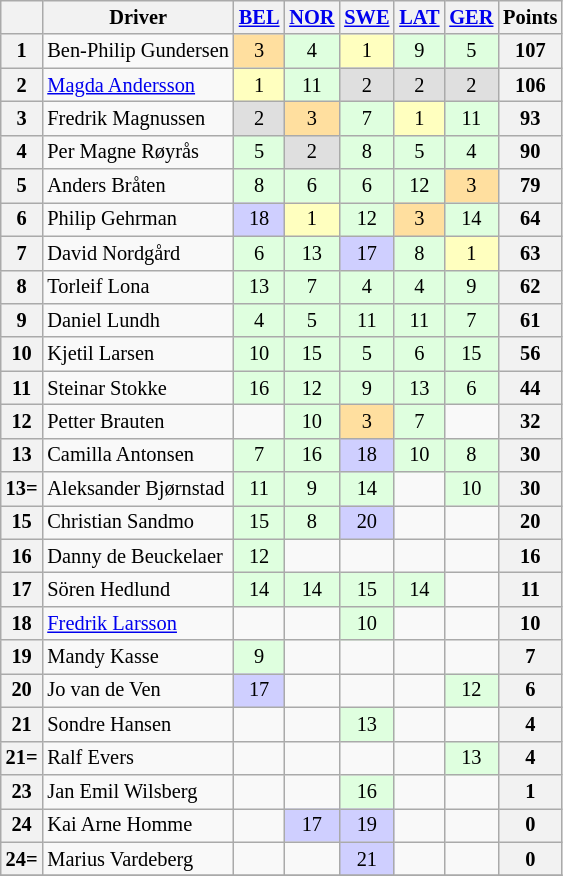<table class="wikitable" style="font-size: 85%; text-align: center;">
<tr valign="top">
<th valign="middle"></th>
<th valign="middle">Driver</th>
<th><a href='#'>BEL</a> <br></th>
<th><a href='#'>NOR</a> <br></th>
<th><a href='#'>SWE</a> <br></th>
<th><a href='#'>LAT</a> <br></th>
<th><a href='#'>GER</a> <br></th>
<th valign="middle">Points</th>
</tr>
<tr>
<th>1</th>
<td align="left"> Ben-Philip Gundersen</td>
<td style="background:#ffdf9f;">3</td>
<td style="background:#dfffdf;">4</td>
<td style="background:#ffffbf;">1</td>
<td style="background:#dfffdf;">9</td>
<td style="background:#dfffdf;">5</td>
<th>107</th>
</tr>
<tr>
<th>2</th>
<td align="left"> <a href='#'>Magda Andersson</a></td>
<td style="background:#ffffbf;">1</td>
<td style="background:#dfffdf;">11</td>
<td style="background:#dfdfdf;">2</td>
<td style="background:#dfdfdf;">2</td>
<td style="background:#dfdfdf;">2</td>
<th>106</th>
</tr>
<tr>
<th>3</th>
<td align="left"> Fredrik Magnussen</td>
<td style="background:#dfdfdf;">2</td>
<td style="background:#ffdf9f;">3</td>
<td style="background:#dfffdf;">7</td>
<td style="background:#ffffbf;">1</td>
<td style="background:#dfffdf;">11</td>
<th>93</th>
</tr>
<tr>
<th>4</th>
<td align="left"> Per Magne Røyrås</td>
<td style="background:#dfffdf;">5</td>
<td style="background:#dfdfdf;">2</td>
<td style="background:#dfffdf;">8</td>
<td style="background:#dfffdf;">5</td>
<td style="background:#dfffdf;">4</td>
<th>90</th>
</tr>
<tr>
<th>5</th>
<td align="left"> Anders Bråten</td>
<td style="background:#dfffdf;">8</td>
<td style="background:#dfffdf;">6</td>
<td style="background:#dfffdf;">6</td>
<td style="background:#dfffdf;">12</td>
<td style="background:#ffdf9f;">3</td>
<th>79</th>
</tr>
<tr>
<th>6</th>
<td align="left"> Philip Gehrman</td>
<td style="background:#cfcfff;">18</td>
<td style="background:#ffffbf;">1</td>
<td style="background:#dfffdf;">12</td>
<td style="background:#ffdf9f;">3</td>
<td style="background:#dfffdf;">14</td>
<th>64</th>
</tr>
<tr>
<th>7</th>
<td align="left"> David Nordgård</td>
<td style="background:#dfffdf;">6</td>
<td style="background:#dfffdf;">13</td>
<td style="background:#cfcfff;">17</td>
<td style="background:#dfffdf;">8</td>
<td style="background:#ffffbf;">1</td>
<th>63</th>
</tr>
<tr>
<th>8</th>
<td align="left"> Torleif Lona</td>
<td style="background:#dfffdf;">13</td>
<td style="background:#dfffdf;">7</td>
<td style="background:#dfffdf;">4</td>
<td style="background:#dfffdf;">4</td>
<td style="background:#dfffdf;">9</td>
<th>62</th>
</tr>
<tr>
<th>9</th>
<td align="left"> Daniel Lundh</td>
<td style="background:#dfffdf;">4</td>
<td style="background:#dfffdf;">5</td>
<td style="background:#dfffdf;">11</td>
<td style="background:#dfffdf;">11</td>
<td style="background:#dfffdf;">7</td>
<th>61</th>
</tr>
<tr>
<th>10</th>
<td align="left"> Kjetil Larsen</td>
<td style="background:#dfffdf;">10</td>
<td style="background:#dfffdf;">15</td>
<td style="background:#dfffdf;">5</td>
<td style="background:#dfffdf;">6</td>
<td style="background:#dfffdf;">15</td>
<th>56</th>
</tr>
<tr>
<th>11</th>
<td align="left"> Steinar Stokke</td>
<td style="background:#dfffdf;">16</td>
<td style="background:#dfffdf;">12</td>
<td style="background:#dfffdf;">9</td>
<td style="background:#dfffdf;">13</td>
<td style="background:#dfffdf;">6</td>
<th>44</th>
</tr>
<tr>
<th>12</th>
<td align="left"> Petter Brauten</td>
<td></td>
<td style="background:#dfffdf;">10</td>
<td style="background:#ffdf9f;">3</td>
<td style="background:#dfffdf;">7</td>
<td></td>
<th>32</th>
</tr>
<tr>
<th>13</th>
<td align="left"> Camilla Antonsen</td>
<td style="background:#dfffdf;">7</td>
<td style="background:#dfffdf;">16</td>
<td style="background:#cfcfff;">18</td>
<td style="background:#dfffdf;">10</td>
<td style="background:#dfffdf;">8</td>
<th>30</th>
</tr>
<tr>
<th>13=</th>
<td align="left"> Aleksander Bjørnstad</td>
<td style="background:#dfffdf;">11</td>
<td style="background:#dfffdf;">9</td>
<td style="background:#dfffdf;">14</td>
<td></td>
<td style="background:#dfffdf;">10</td>
<th>30</th>
</tr>
<tr>
<th>15</th>
<td align="left"> Christian Sandmo</td>
<td style="background:#dfffdf;">15</td>
<td style="background:#dfffdf;">8</td>
<td style="background:#cfcfff;">20</td>
<td></td>
<td></td>
<th>20</th>
</tr>
<tr>
<th>16</th>
<td align="left"> Danny de Beuckelaer</td>
<td style="background:#dfffdf;">12</td>
<td></td>
<td></td>
<td></td>
<td></td>
<th>16</th>
</tr>
<tr>
<th>17</th>
<td align="left"> Sören Hedlund</td>
<td style="background:#dfffdf;">14</td>
<td style="background:#dfffdf;">14</td>
<td style="background:#dfffdf;">15</td>
<td style="background:#dfffdf;">14</td>
<td></td>
<th>11</th>
</tr>
<tr>
<th>18</th>
<td align="left"> <a href='#'>Fredrik Larsson</a></td>
<td></td>
<td></td>
<td style="background:#dfffdf;">10</td>
<td></td>
<td></td>
<th>10</th>
</tr>
<tr>
<th>19</th>
<td align="left"> Mandy Kasse</td>
<td style="background:#dfffdf;">9</td>
<td></td>
<td></td>
<td></td>
<td></td>
<th>7</th>
</tr>
<tr>
<th>20</th>
<td align="left"> Jo van de Ven</td>
<td style="background:#cfcfff;">17</td>
<td></td>
<td></td>
<td></td>
<td style="background:#dfffdf;">12</td>
<th>6</th>
</tr>
<tr>
<th>21</th>
<td align="left"> Sondre Hansen</td>
<td></td>
<td></td>
<td style="background:#dfffdf;">13</td>
<td></td>
<td></td>
<th>4</th>
</tr>
<tr>
<th>21=</th>
<td align="left"> Ralf Evers</td>
<td></td>
<td></td>
<td></td>
<td></td>
<td style="background:#dfffdf;">13</td>
<th>4</th>
</tr>
<tr>
<th>23</th>
<td align="left"> Jan Emil Wilsberg</td>
<td></td>
<td></td>
<td style="background:#dfffdf;">16</td>
<td></td>
<td></td>
<th>1</th>
</tr>
<tr>
<th>24</th>
<td align="left"> Kai Arne Homme</td>
<td></td>
<td style="background:#cfcfff;">17</td>
<td style="background:#cfcfff;">19</td>
<td></td>
<td></td>
<th>0</th>
</tr>
<tr>
<th>24=</th>
<td align="left"> Marius Vardeberg</td>
<td></td>
<td></td>
<td style="background:#cfcfff;">21</td>
<td></td>
<td></td>
<th>0</th>
</tr>
<tr>
</tr>
</table>
